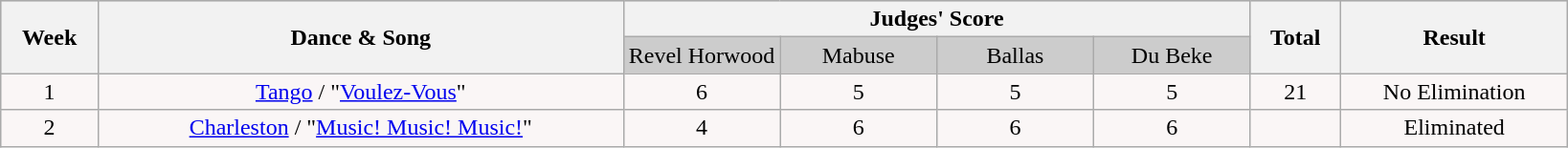<table class="wikitable collapsible">
<tr style="text-align:center; background:#ccc;">
<th rowspan=2>Week</th>
<th rowspan=2>Dance & Song</th>
<th colspan=4>Judges' Score</th>
<th rowspan=2>Total</th>
<th rowspan=2>Result</th>
</tr>
<tr style="text-align:center; background:#ccc;">
<td style="width:10%; ">Revel Horwood</td>
<td style="width:10%; ">Mabuse</td>
<td style="width:10%; ">Ballas</td>
<td style="width:10%; ">Du Beke</td>
</tr>
<tr style="text-align:center; background:#faf6f6;">
<td>1</td>
<td><a href='#'>Tango</a> / "<a href='#'>Voulez-Vous</a>"</td>
<td>6</td>
<td>5</td>
<td>5</td>
<td>5</td>
<td>21</td>
<td>No Elimination</td>
</tr>
<tr style="text-align:center; background:#faf6f6;">
<td>2</td>
<td><a href='#'>Charleston</a> / "<a href='#'>Music! Music! Music!</a>"</td>
<td>4</td>
<td>6</td>
<td>6</td>
<td>6</td>
<td></td>
<td>Eliminated</td>
</tr>
</table>
